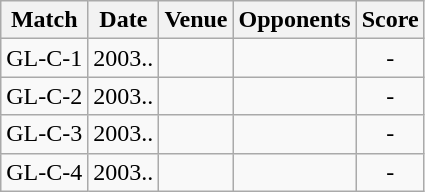<table class="wikitable" style="text-align:center;">
<tr>
<th>Match</th>
<th>Date</th>
<th>Venue</th>
<th>Opponents</th>
<th>Score</th>
</tr>
<tr>
<td>GL-C-1</td>
<td>2003..</td>
<td></td>
<td></td>
<td>-</td>
</tr>
<tr>
<td>GL-C-2</td>
<td>2003..</td>
<td></td>
<td></td>
<td>-</td>
</tr>
<tr>
<td>GL-C-3</td>
<td>2003..</td>
<td></td>
<td></td>
<td>-</td>
</tr>
<tr>
<td>GL-C-4</td>
<td>2003..</td>
<td></td>
<td></td>
<td>-</td>
</tr>
</table>
